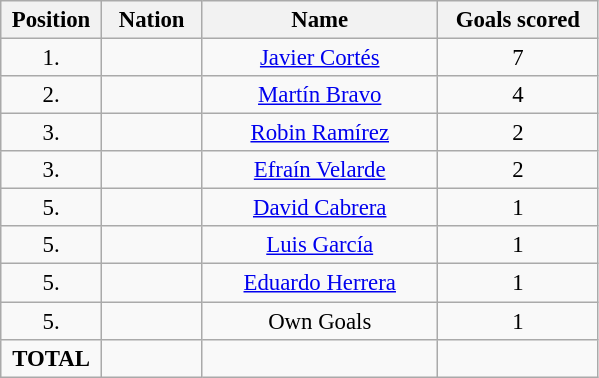<table class="wikitable" style="font-size: 95%; text-align: center;">
<tr>
<th width=60>Position</th>
<th width=60>Nation</th>
<th width=150>Name</th>
<th width=100>Goals scored</th>
</tr>
<tr>
<td>1.</td>
<td></td>
<td><a href='#'>Javier Cortés</a></td>
<td>7</td>
</tr>
<tr>
<td>2.</td>
<td></td>
<td><a href='#'>Martín Bravo</a></td>
<td>4</td>
</tr>
<tr>
<td>3.</td>
<td></td>
<td><a href='#'>Robin Ramírez</a></td>
<td>2</td>
</tr>
<tr>
<td>3.</td>
<td></td>
<td><a href='#'>Efraín Velarde</a></td>
<td>2</td>
</tr>
<tr>
<td>5.</td>
<td></td>
<td><a href='#'>David Cabrera</a></td>
<td>1</td>
</tr>
<tr>
<td>5.</td>
<td></td>
<td><a href='#'>Luis García</a></td>
<td>1</td>
</tr>
<tr>
<td>5.</td>
<td></td>
<td><a href='#'>Eduardo Herrera</a></td>
<td>1</td>
</tr>
<tr>
<td>5.</td>
<td></td>
<td>Own Goals</td>
<td>1</td>
</tr>
<tr>
<td><strong>TOTAL</strong></td>
<td></td>
<td></td>
<td></td>
</tr>
</table>
